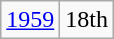<table class="wikitable">
<tr align="center">
<td><a href='#'>1959</a></td>
<td>18th</td>
</tr>
</table>
